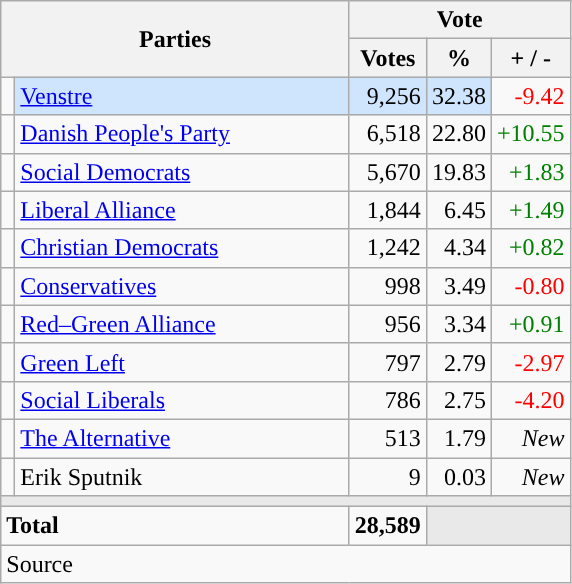<table class="wikitable" style="text-align:right;">
<tr>
<th style="text-align:centre;" rowspan="2" colspan="2" width="225">Parties</th>
<th colspan="3">Vote</th>
</tr>
<tr>
<th width="15">Votes</th>
<th width="15">%</th>
<th width="15">+ / -</th>
</tr>
<tr>
<td width="2" style="color:inherit;background:"></td>
<td bgcolor=#cfe5fe  align="left"><a href='#'>Venstre</a></td>
<td bgcolor=#cfe5fe>9,256</td>
<td bgcolor=#cfe5fe>32.38</td>
<td style=color:red;>-9.42</td>
</tr>
<tr>
<td width="2" style="color:inherit;background:"></td>
<td align="left"><a href='#'>Danish People's Party</a></td>
<td>6,518</td>
<td>22.80</td>
<td style=color:green;>+10.55</td>
</tr>
<tr>
<td width="2" style="color:inherit;background:"></td>
<td align="left"><a href='#'>Social Democrats</a></td>
<td>5,670</td>
<td>19.83</td>
<td style=color:green;>+1.83</td>
</tr>
<tr>
<td width="2" style="color:inherit;background:"></td>
<td align="left"><a href='#'>Liberal Alliance</a></td>
<td>1,844</td>
<td>6.45</td>
<td style=color:green;>+1.49</td>
</tr>
<tr>
<td width="2" style="color:inherit;background:"></td>
<td align="left"><a href='#'>Christian Democrats</a></td>
<td>1,242</td>
<td>4.34</td>
<td style=color:green;>+0.82</td>
</tr>
<tr>
<td width="2" style="color:inherit;background:"></td>
<td align="left"><a href='#'>Conservatives</a></td>
<td>998</td>
<td>3.49</td>
<td style=color:red;>-0.80</td>
</tr>
<tr>
<td width="2" style="color:inherit;background:"></td>
<td align="left"><a href='#'>Red–Green Alliance</a></td>
<td>956</td>
<td>3.34</td>
<td style=color:green;>+0.91</td>
</tr>
<tr>
<td width="2" style="color:inherit;background:"></td>
<td align="left"><a href='#'>Green Left</a></td>
<td>797</td>
<td>2.79</td>
<td style=color:red;>-2.97</td>
</tr>
<tr>
<td width="2" style="color:inherit;background:"></td>
<td align="left"><a href='#'>Social Liberals</a></td>
<td>786</td>
<td>2.75</td>
<td style=color:red;>-4.20</td>
</tr>
<tr>
<td width="2" style="color:inherit;background:"></td>
<td align="left"><a href='#'>The Alternative</a></td>
<td>513</td>
<td>1.79</td>
<td><em>New</em></td>
</tr>
<tr>
<td width="2" style="color:inherit;background:"></td>
<td align="left">Erik Sputnik</td>
<td>9</td>
<td>0.03</td>
<td><em>New</em></td>
</tr>
<tr>
<td colspan="7" bgcolor="#E9E9E9"></td>
</tr>
<tr>
<td align="left" colspan="2"><strong>Total</strong></td>
<td><strong>28,589</strong></td>
<td bgcolor="#E9E9E9" colspan="2"></td>
</tr>
<tr>
<td align="left" colspan="6">Source</td>
</tr>
</table>
